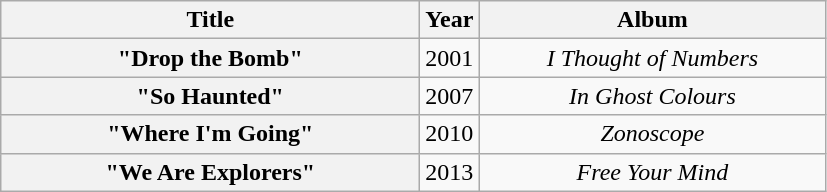<table class="wikitable plainrowheaders" style="text-align:center">
<tr>
<th scope="col" style="width:17em;">Title</th>
<th scope="col">Year</th>
<th scope="col" style="width:14em;">Album</th>
</tr>
<tr>
<th scope="row">"Drop the Bomb"</th>
<td>2001</td>
<td><em>I Thought of Numbers</em></td>
</tr>
<tr>
<th scope="row">"So Haunted"</th>
<td>2007</td>
<td><em>In Ghost Colours</em></td>
</tr>
<tr>
<th scope="row">"Where I'm Going"</th>
<td>2010</td>
<td><em>Zonoscope</em></td>
</tr>
<tr>
<th scope="row">"We Are Explorers"</th>
<td>2013</td>
<td><em>Free Your Mind</em></td>
</tr>
</table>
